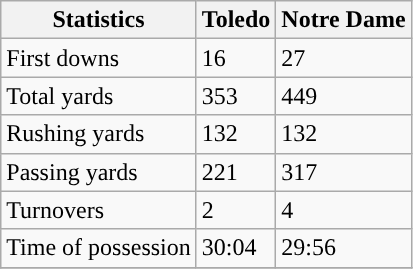<table class="wikitable">
<tr>
<th>Statistics</th>
<th>Toledo</th>
<th>Notre Dame</th>
</tr>
<tr>
<td>First downs</td>
<td>16</td>
<td>27</td>
</tr>
<tr>
<td>Total yards</td>
<td>353</td>
<td>449</td>
</tr>
<tr>
<td>Rushing yards</td>
<td>132</td>
<td>132</td>
</tr>
<tr>
<td>Passing yards</td>
<td>221</td>
<td>317</td>
</tr>
<tr>
<td>Turnovers</td>
<td>2</td>
<td>4</td>
</tr>
<tr>
<td>Time of possession</td>
<td>30:04</td>
<td>29:56</td>
</tr>
<tr>
</tr>
</table>
